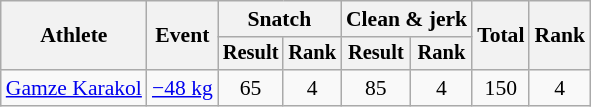<table class="wikitable" style="font-size:90%">
<tr>
<th rowspan="2">Athlete</th>
<th rowspan="2">Event</th>
<th colspan="2">Snatch</th>
<th colspan="2">Clean & jerk</th>
<th rowspan="2">Total</th>
<th rowspan="2">Rank</th>
</tr>
<tr style="font-size:95%">
<th>Result</th>
<th>Rank</th>
<th>Result</th>
<th>Rank</th>
</tr>
<tr align=center>
<td align=left><a href='#'>Gamze Karakol</a></td>
<td align=left><a href='#'>−48 kg</a></td>
<td>65</td>
<td>4</td>
<td>85</td>
<td>4</td>
<td>150</td>
<td>4</td>
</tr>
</table>
